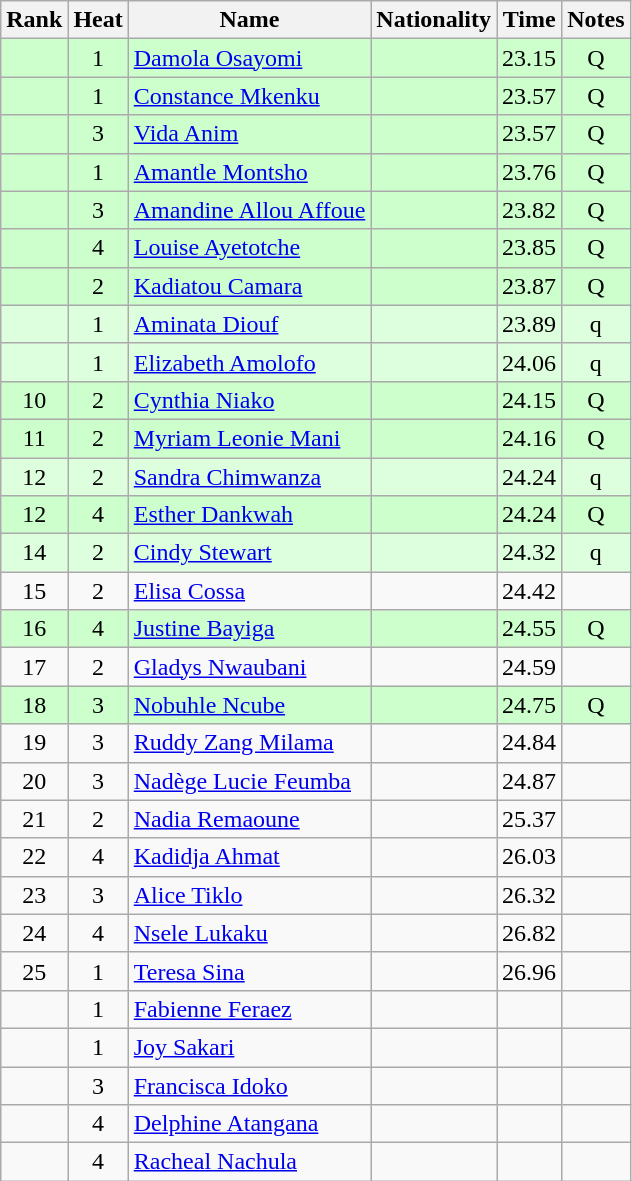<table class="wikitable sortable" style="text-align:center">
<tr>
<th>Rank</th>
<th>Heat</th>
<th>Name</th>
<th>Nationality</th>
<th>Time</th>
<th>Notes</th>
</tr>
<tr bgcolor=ccffcc>
<td></td>
<td>1</td>
<td align=left><a href='#'>Damola Osayomi</a></td>
<td align=left></td>
<td>23.15</td>
<td>Q</td>
</tr>
<tr bgcolor=ccffcc>
<td></td>
<td>1</td>
<td align=left><a href='#'>Constance Mkenku</a></td>
<td align=left></td>
<td>23.57</td>
<td>Q</td>
</tr>
<tr bgcolor=ccffcc>
<td></td>
<td>3</td>
<td align=left><a href='#'>Vida Anim</a></td>
<td align=left></td>
<td>23.57</td>
<td>Q</td>
</tr>
<tr bgcolor=ccffcc>
<td></td>
<td>1</td>
<td align=left><a href='#'>Amantle Montsho</a></td>
<td align=left></td>
<td>23.76</td>
<td>Q</td>
</tr>
<tr bgcolor=ccffcc>
<td></td>
<td>3</td>
<td align=left><a href='#'>Amandine Allou Affoue</a></td>
<td align=left></td>
<td>23.82</td>
<td>Q</td>
</tr>
<tr bgcolor=ccffcc>
<td></td>
<td>4</td>
<td align=left><a href='#'>Louise Ayetotche</a></td>
<td align=left></td>
<td>23.85</td>
<td>Q</td>
</tr>
<tr bgcolor=ccffcc>
<td></td>
<td>2</td>
<td align=left><a href='#'>Kadiatou Camara</a></td>
<td align=left></td>
<td>23.87</td>
<td>Q</td>
</tr>
<tr bgcolor=ddffdd>
<td></td>
<td>1</td>
<td align=left><a href='#'>Aminata Diouf</a></td>
<td align=left></td>
<td>23.89</td>
<td>q</td>
</tr>
<tr bgcolor=ddffdd>
<td></td>
<td>1</td>
<td align=left><a href='#'>Elizabeth Amolofo</a></td>
<td align=left></td>
<td>24.06</td>
<td>q</td>
</tr>
<tr bgcolor=ccffcc>
<td>10</td>
<td>2</td>
<td align=left><a href='#'>Cynthia Niako</a></td>
<td align=left></td>
<td>24.15</td>
<td>Q</td>
</tr>
<tr bgcolor=ccffcc>
<td>11</td>
<td>2</td>
<td align=left><a href='#'>Myriam Leonie Mani</a></td>
<td align=left></td>
<td>24.16</td>
<td>Q</td>
</tr>
<tr bgcolor=ddffdd>
<td>12</td>
<td>2</td>
<td align=left><a href='#'>Sandra Chimwanza</a></td>
<td align=left></td>
<td>24.24</td>
<td>q</td>
</tr>
<tr bgcolor=ccffcc>
<td>12</td>
<td>4</td>
<td align=left><a href='#'>Esther Dankwah</a></td>
<td align=left></td>
<td>24.24</td>
<td>Q</td>
</tr>
<tr bgcolor=ddffdd>
<td>14</td>
<td>2</td>
<td align=left><a href='#'>Cindy Stewart</a></td>
<td align=left></td>
<td>24.32</td>
<td>q</td>
</tr>
<tr>
<td>15</td>
<td>2</td>
<td align=left><a href='#'>Elisa Cossa</a></td>
<td align=left></td>
<td>24.42</td>
<td></td>
</tr>
<tr bgcolor=ccffcc>
<td>16</td>
<td>4</td>
<td align=left><a href='#'>Justine Bayiga</a></td>
<td align=left></td>
<td>24.55</td>
<td>Q</td>
</tr>
<tr>
<td>17</td>
<td>2</td>
<td align=left><a href='#'>Gladys Nwaubani</a></td>
<td align=left></td>
<td>24.59</td>
<td></td>
</tr>
<tr bgcolor=ccffcc>
<td>18</td>
<td>3</td>
<td align=left><a href='#'>Nobuhle Ncube</a></td>
<td align=left></td>
<td>24.75</td>
<td>Q</td>
</tr>
<tr>
<td>19</td>
<td>3</td>
<td align=left><a href='#'>Ruddy Zang Milama</a></td>
<td align=left></td>
<td>24.84</td>
<td></td>
</tr>
<tr>
<td>20</td>
<td>3</td>
<td align=left><a href='#'>Nadège Lucie Feumba</a></td>
<td align=left></td>
<td>24.87</td>
<td></td>
</tr>
<tr>
<td>21</td>
<td>2</td>
<td align=left><a href='#'>Nadia Remaoune</a></td>
<td align=left></td>
<td>25.37</td>
<td></td>
</tr>
<tr>
<td>22</td>
<td>4</td>
<td align=left><a href='#'>Kadidja Ahmat</a></td>
<td align=left></td>
<td>26.03</td>
<td></td>
</tr>
<tr>
<td>23</td>
<td>3</td>
<td align=left><a href='#'>Alice Tiklo</a></td>
<td align=left></td>
<td>26.32</td>
<td></td>
</tr>
<tr>
<td>24</td>
<td>4</td>
<td align=left><a href='#'>Nsele Lukaku</a></td>
<td align=left></td>
<td>26.82</td>
<td></td>
</tr>
<tr>
<td>25</td>
<td>1</td>
<td align=left><a href='#'>Teresa Sina</a></td>
<td align=left></td>
<td>26.96</td>
<td></td>
</tr>
<tr>
<td></td>
<td>1</td>
<td align=left><a href='#'>Fabienne Feraez</a></td>
<td align=left></td>
<td></td>
<td></td>
</tr>
<tr>
<td></td>
<td>1</td>
<td align=left><a href='#'>Joy Sakari</a></td>
<td align=left></td>
<td></td>
<td></td>
</tr>
<tr>
<td></td>
<td>3</td>
<td align=left><a href='#'>Francisca Idoko</a></td>
<td align=left></td>
<td></td>
<td></td>
</tr>
<tr>
<td></td>
<td>4</td>
<td align=left><a href='#'>Delphine Atangana</a></td>
<td align=left></td>
<td></td>
<td></td>
</tr>
<tr>
<td></td>
<td>4</td>
<td align=left><a href='#'>Racheal Nachula</a></td>
<td align=left></td>
<td></td>
<td></td>
</tr>
</table>
